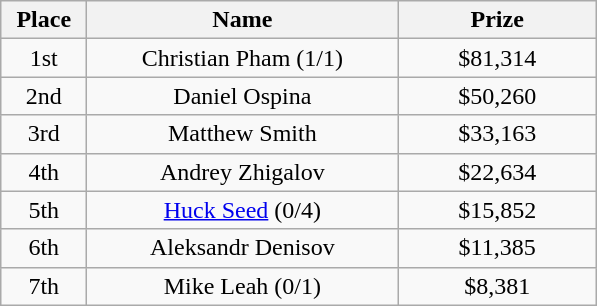<table class="wikitable">
<tr>
<th width="50">Place</th>
<th width="200">Name</th>
<th width="125">Prize</th>
</tr>
<tr>
<td align = "center">1st</td>
<td align = "center">Christian Pham (1/1)</td>
<td align = "center">$81,314</td>
</tr>
<tr>
<td align = "center">2nd</td>
<td align = "center">Daniel Ospina</td>
<td align = "center">$50,260</td>
</tr>
<tr>
<td align = "center">3rd</td>
<td align = "center">Matthew Smith</td>
<td align = "center">$33,163</td>
</tr>
<tr>
<td align = "center">4th</td>
<td align = "center">Andrey Zhigalov</td>
<td align = "center">$22,634</td>
</tr>
<tr>
<td align = "center">5th</td>
<td align = "center"><a href='#'>Huck Seed</a> (0/4)</td>
<td align = "center">$15,852</td>
</tr>
<tr>
<td align = "center">6th</td>
<td align = "center">Aleksandr Denisov</td>
<td align = "center">$11,385</td>
</tr>
<tr>
<td align = "center">7th</td>
<td align = "center">Mike Leah (0/1)</td>
<td align = "center">$8,381</td>
</tr>
</table>
